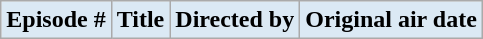<table class="wikitable plainrowheaders" >
<tr>
<th style="background:#dbe9f4; color:#000; text-align:center;">Episode #</th>
<th ! style="background:#dbe9f4; color:#000; text-align:center;">Title</th>
<th ! style="background:#dbe9f4; color:#000; text-align:center;">Directed by</th>
<th ! style="background:#dbe9f4; color:#000; text-align:center;">Original air date<br>





















</th>
</tr>
</table>
